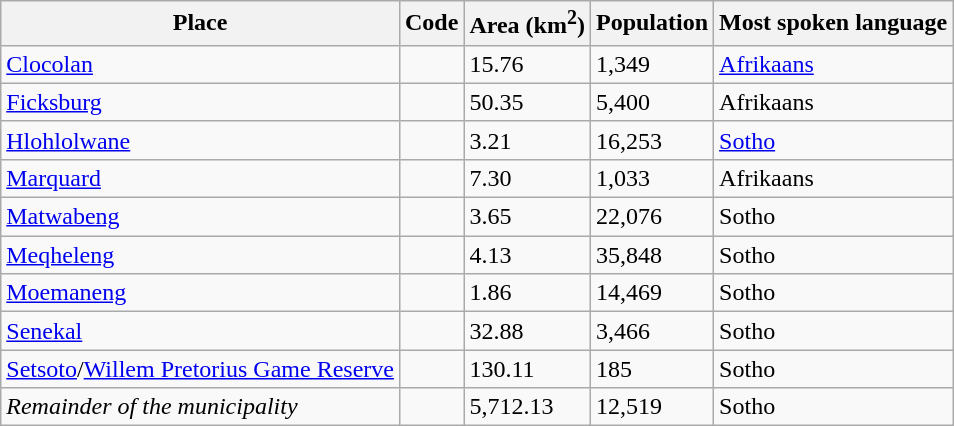<table class="wikitable sortable">
<tr>
<th>Place</th>
<th>Code</th>
<th>Area (km<sup>2</sup>)</th>
<th>Population</th>
<th>Most spoken language</th>
</tr>
<tr>
<td><a href='#'>Clocolan</a></td>
<td></td>
<td>15.76</td>
<td>1,349</td>
<td><a href='#'>Afrikaans</a></td>
</tr>
<tr>
<td><a href='#'>Ficksburg</a></td>
<td></td>
<td>50.35</td>
<td>5,400</td>
<td>Afrikaans</td>
</tr>
<tr>
<td><a href='#'>Hlohlolwane</a></td>
<td></td>
<td>3.21</td>
<td>16,253</td>
<td><a href='#'>Sotho</a></td>
</tr>
<tr>
<td><a href='#'>Marquard</a></td>
<td></td>
<td>7.30</td>
<td>1,033</td>
<td>Afrikaans</td>
</tr>
<tr>
<td><a href='#'>Matwabeng</a></td>
<td></td>
<td>3.65</td>
<td>22,076</td>
<td>Sotho</td>
</tr>
<tr>
<td><a href='#'>Meqheleng</a></td>
<td></td>
<td>4.13</td>
<td>35,848</td>
<td>Sotho</td>
</tr>
<tr>
<td><a href='#'>Moemaneng</a></td>
<td></td>
<td>1.86</td>
<td>14,469</td>
<td>Sotho</td>
</tr>
<tr>
<td><a href='#'>Senekal</a></td>
<td></td>
<td>32.88</td>
<td>3,466</td>
<td>Sotho</td>
</tr>
<tr>
<td><a href='#'>Setsoto</a>/<a href='#'>Willem Pretorius Game Reserve</a></td>
<td></td>
<td>130.11</td>
<td>185</td>
<td>Sotho</td>
</tr>
<tr>
<td><em>Remainder of the municipality</em></td>
<td></td>
<td>5,712.13</td>
<td>12,519</td>
<td>Sotho</td>
</tr>
</table>
